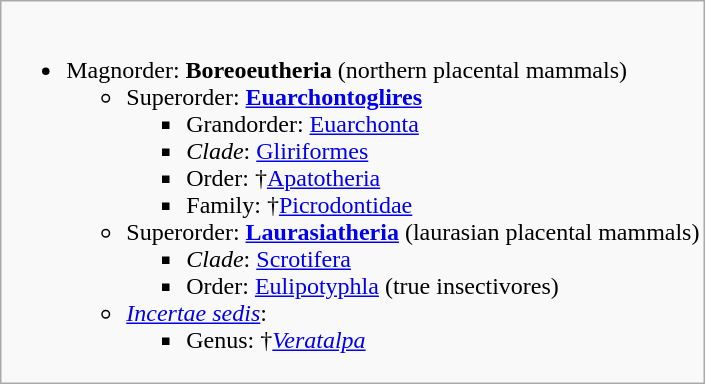<table class="wikitable">
<tr style="vertical-align:top;">
<td><br><ul><li>Magnorder: <strong>Boreoeutheria</strong>  (northern placental mammals)<ul><li>Superorder: <strong><a href='#'>Euarchontoglires</a></strong> <ul><li>Grandorder: <a href='#'>Euarchonta</a> </li><li><em>Clade</em>: <a href='#'>Gliriformes</a> </li><li>Order: †<a href='#'>Apatotheria</a> </li><li>Family: †<a href='#'>Picrodontidae</a> </li></ul></li><li>Superorder: <strong><a href='#'>Laurasiatheria</a></strong>  (laurasian placental mammals)<ul><li><em>Clade</em>: <a href='#'>Scrotifera</a> </li><li>Order: <a href='#'>Eulipotyphla</a>  (true insectivores)</li></ul></li><li><em><a href='#'>Incertae sedis</a></em>:<ul><li>Genus: †<em><a href='#'>Veratalpa</a></em> </li></ul></li></ul></li></ul></td>
</tr>
</table>
